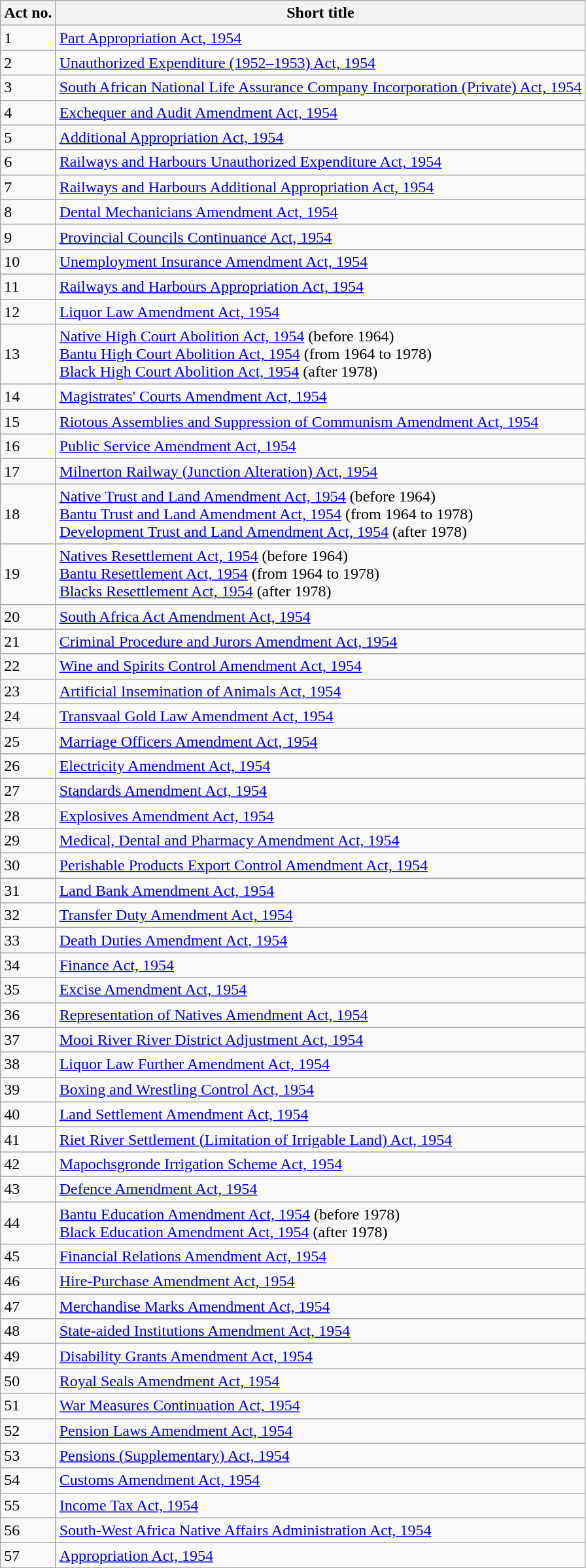<table class="wikitable sortable">
<tr>
<th>Act no.</th>
<th>Short title</th>
</tr>
<tr>
<td>1</td>
<td><a href='#'>Part Appropriation Act, 1954</a></td>
</tr>
<tr>
<td>2</td>
<td><a href='#'>Unauthorized Expenditure (1952–1953) Act, 1954</a></td>
</tr>
<tr>
<td>3</td>
<td><a href='#'>South African National Life Assurance Company Incorporation (Private) Act, 1954</a></td>
</tr>
<tr>
<td>4</td>
<td><a href='#'>Exchequer and Audit Amendment Act, 1954</a></td>
</tr>
<tr>
<td>5</td>
<td><a href='#'>Additional Appropriation Act, 1954</a></td>
</tr>
<tr>
<td>6</td>
<td><a href='#'>Railways and Harbours Unauthorized Expenditure Act, 1954</a></td>
</tr>
<tr>
<td>7</td>
<td><a href='#'>Railways and Harbours Additional Appropriation Act, 1954</a></td>
</tr>
<tr>
<td>8</td>
<td><a href='#'>Dental Mechanicians Amendment Act, 1954</a></td>
</tr>
<tr>
<td>9</td>
<td><a href='#'>Provincial Councils Continuance Act, 1954</a></td>
</tr>
<tr>
<td>10</td>
<td><a href='#'>Unemployment Insurance Amendment Act, 1954</a></td>
</tr>
<tr>
<td>11</td>
<td><a href='#'>Railways and Harbours Appropriation Act, 1954</a></td>
</tr>
<tr>
<td>12</td>
<td><a href='#'>Liquor Law Amendment Act, 1954</a></td>
</tr>
<tr>
<td>13</td>
<td><a href='#'>Native High Court Abolition Act, 1954</a> (before 1964) <br><a href='#'>Bantu High Court Abolition Act, 1954</a> (from 1964 to 1978) <br><a href='#'>Black High Court Abolition Act, 1954</a> (after 1978)</td>
</tr>
<tr>
<td>14</td>
<td><a href='#'>Magistrates' Courts Amendment Act, 1954</a></td>
</tr>
<tr>
<td>15</td>
<td><a href='#'>Riotous Assemblies and Suppression of Communism Amendment Act, 1954</a></td>
</tr>
<tr>
<td>16</td>
<td><a href='#'>Public Service Amendment Act, 1954</a></td>
</tr>
<tr>
<td>17</td>
<td><a href='#'>Milnerton Railway (Junction Alteration) Act, 1954</a></td>
</tr>
<tr>
<td>18</td>
<td><a href='#'>Native Trust and Land Amendment Act, 1954</a> (before 1964) <br><a href='#'>Bantu Trust and Land Amendment Act, 1954</a> (from 1964 to 1978) <br><a href='#'>Development Trust and Land Amendment Act, 1954</a> (after 1978)</td>
</tr>
<tr>
<td>19</td>
<td><a href='#'>Natives Resettlement Act, 1954</a> (before 1964) <br><a href='#'>Bantu Resettlement Act, 1954</a> (from 1964 to 1978) <br><a href='#'>Blacks Resettlement Act, 1954</a> (after 1978)</td>
</tr>
<tr>
<td>20</td>
<td><a href='#'>South Africa Act Amendment Act, 1954</a></td>
</tr>
<tr>
<td>21</td>
<td><a href='#'>Criminal Procedure and Jurors Amendment Act, 1954</a></td>
</tr>
<tr>
<td>22</td>
<td><a href='#'>Wine and Spirits Control Amendment Act, 1954</a></td>
</tr>
<tr>
<td>23</td>
<td><a href='#'>Artificial Insemination of Animals Act, 1954</a></td>
</tr>
<tr>
<td>24</td>
<td><a href='#'>Transvaal Gold Law Amendment Act, 1954</a></td>
</tr>
<tr>
<td>25</td>
<td><a href='#'>Marriage Officers Amendment Act, 1954</a></td>
</tr>
<tr>
<td>26</td>
<td><a href='#'>Electricity Amendment Act, 1954</a></td>
</tr>
<tr>
<td>27</td>
<td><a href='#'>Standards Amendment Act, 1954</a></td>
</tr>
<tr>
<td>28</td>
<td><a href='#'>Explosives Amendment Act, 1954</a></td>
</tr>
<tr>
<td>29</td>
<td><a href='#'>Medical, Dental and Pharmacy Amendment Act, 1954</a></td>
</tr>
<tr>
<td>30</td>
<td><a href='#'>Perishable Products Export Control Amendment Act, 1954</a></td>
</tr>
<tr>
<td>31</td>
<td><a href='#'>Land Bank Amendment Act, 1954</a></td>
</tr>
<tr>
<td>32</td>
<td><a href='#'>Transfer Duty Amendment Act, 1954</a></td>
</tr>
<tr>
<td>33</td>
<td><a href='#'>Death Duties Amendment Act, 1954</a></td>
</tr>
<tr>
<td>34</td>
<td><a href='#'>Finance Act, 1954</a></td>
</tr>
<tr>
<td>35</td>
<td><a href='#'>Excise Amendment Act, 1954</a></td>
</tr>
<tr>
<td>36</td>
<td><a href='#'>Representation of Natives Amendment Act, 1954</a></td>
</tr>
<tr>
<td>37</td>
<td><a href='#'>Mooi River River District Adjustment Act, 1954</a></td>
</tr>
<tr>
<td>38</td>
<td><a href='#'>Liquor Law Further Amendment Act, 1954</a></td>
</tr>
<tr>
<td>39</td>
<td><a href='#'>Boxing and Wrestling Control Act, 1954</a></td>
</tr>
<tr>
<td>40</td>
<td><a href='#'>Land Settlement Amendment Act, 1954</a></td>
</tr>
<tr>
<td>41</td>
<td><a href='#'>Riet River Settlement (Limitation of Irrigable Land) Act, 1954</a></td>
</tr>
<tr>
<td>42</td>
<td><a href='#'>Mapochsgronde Irrigation Scheme Act, 1954</a></td>
</tr>
<tr>
<td>43</td>
<td><a href='#'>Defence Amendment Act, 1954</a></td>
</tr>
<tr>
<td>44</td>
<td><a href='#'>Bantu Education Amendment Act, 1954</a> (before 1978) <br><a href='#'>Black Education Amendment Act, 1954</a> (after 1978)</td>
</tr>
<tr>
<td>45</td>
<td><a href='#'>Financial Relations Amendment Act, 1954</a></td>
</tr>
<tr>
<td>46</td>
<td><a href='#'>Hire-Purchase Amendment Act, 1954</a></td>
</tr>
<tr>
<td>47</td>
<td><a href='#'>Merchandise Marks Amendment Act, 1954</a></td>
</tr>
<tr>
<td>48</td>
<td><a href='#'>State-aided Institutions Amendment Act, 1954</a></td>
</tr>
<tr>
<td>49</td>
<td><a href='#'>Disability Grants Amendment Act, 1954</a></td>
</tr>
<tr>
<td>50</td>
<td><a href='#'>Royal Seals Amendment Act, 1954</a></td>
</tr>
<tr>
<td>51</td>
<td><a href='#'>War Measures Continuation Act, 1954</a></td>
</tr>
<tr>
<td>52</td>
<td><a href='#'>Pension Laws Amendment Act, 1954</a></td>
</tr>
<tr>
<td>53</td>
<td><a href='#'>Pensions (Supplementary) Act, 1954</a></td>
</tr>
<tr>
<td>54</td>
<td><a href='#'>Customs Amendment Act, 1954</a></td>
</tr>
<tr>
<td>55</td>
<td><a href='#'>Income Tax Act, 1954</a></td>
</tr>
<tr>
<td>56</td>
<td><a href='#'>South-West Africa Native Affairs Administration Act, 1954</a></td>
</tr>
<tr>
<td>57</td>
<td><a href='#'>Appropriation Act, 1954</a></td>
</tr>
</table>
